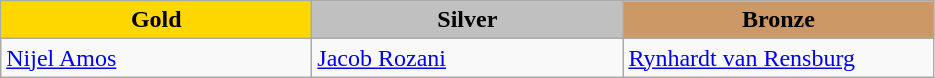<table class="wikitable" style="text-align:left">
<tr align="center">
<td width=200 bgcolor=gold><strong>Gold</strong></td>
<td width=200 bgcolor=silver><strong>Silver</strong></td>
<td width=200 bgcolor=CC9966><strong>Bronze</strong></td>
</tr>
<tr>
<td><a href='#'>Nijel Amos</a><br><em></em></td>
<td><a href='#'>Jacob Rozani</a><br><em></em></td>
<td><a href='#'>Rynhardt van Rensburg</a><br><em></em></td>
</tr>
</table>
